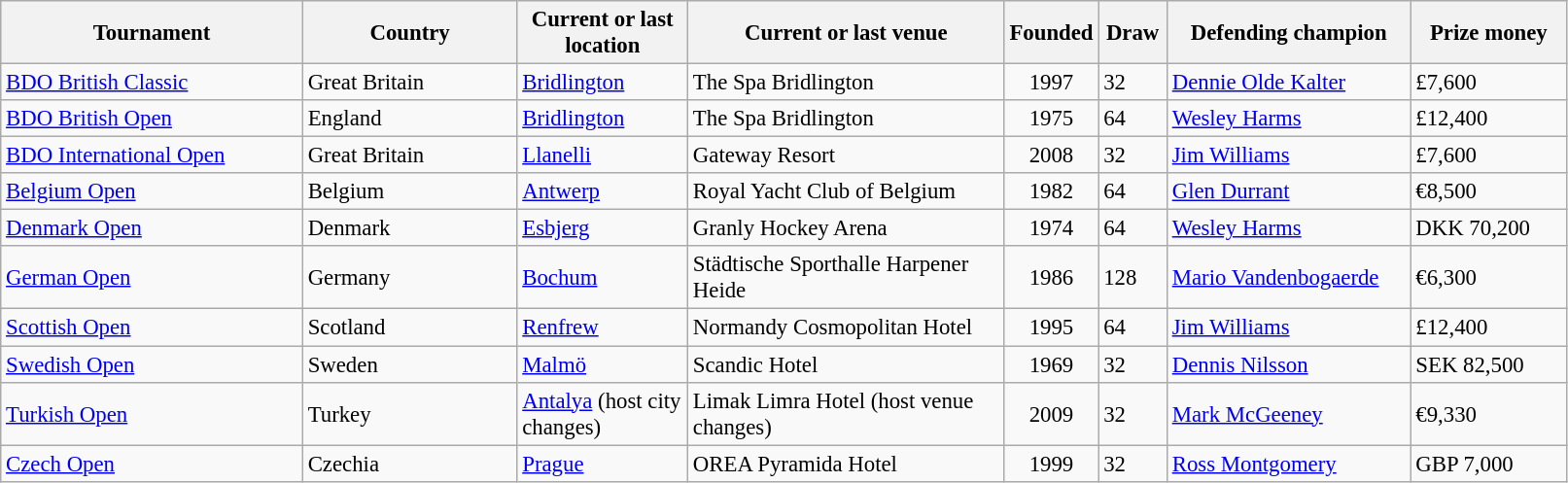<table class="wikitable sortable" style=font-size:95%>
<tr>
<th width=200>Tournament</th>
<th width=140>Country</th>
<th width=110>Current or last location</th>
<th width=210>Current or last venue</th>
<th width=50>Founded</th>
<th width=40>Draw</th>
<th width=160>Defending champion</th>
<th width=100>Prize money</th>
</tr>
<tr>
<td><a href='#'>BDO British Classic</a></td>
<td> Great Britain</td>
<td><a href='#'>Bridlington</a></td>
<td>The Spa Bridlington</td>
<td align=center>1997</td>
<td>32</td>
<td> <a href='#'>Dennie Olde Kalter</a></td>
<td>£7,600</td>
</tr>
<tr>
<td><a href='#'>BDO British Open</a></td>
<td> England</td>
<td><a href='#'>Bridlington</a></td>
<td>The Spa Bridlington</td>
<td align=center>1975</td>
<td>64</td>
<td> <a href='#'>Wesley Harms</a></td>
<td>£12,400</td>
</tr>
<tr>
<td><a href='#'>BDO International Open</a></td>
<td> Great Britain</td>
<td><a href='#'>Llanelli</a></td>
<td>Gateway Resort</td>
<td align=center>2008</td>
<td>32</td>
<td> <a href='#'>Jim Williams</a></td>
<td>£7,600</td>
</tr>
<tr>
<td><a href='#'>Belgium Open</a></td>
<td> Belgium</td>
<td><a href='#'>Antwerp</a></td>
<td>Royal Yacht Club of Belgium</td>
<td align=center>1982</td>
<td>64</td>
<td> <a href='#'>Glen Durrant</a></td>
<td>€8,500</td>
</tr>
<tr>
<td><a href='#'>Denmark Open</a></td>
<td> Denmark</td>
<td><a href='#'>Esbjerg</a></td>
<td>Granly Hockey Arena</td>
<td align=center>1974</td>
<td>64</td>
<td> <a href='#'>Wesley Harms</a></td>
<td>DKK 70,200</td>
</tr>
<tr>
<td><a href='#'>German Open</a></td>
<td> Germany</td>
<td><a href='#'>Bochum</a></td>
<td>Städtische Sporthalle Harpener Heide</td>
<td align=center>1986</td>
<td>128</td>
<td> <a href='#'>Mario Vandenbogaerde</a></td>
<td>€6,300</td>
</tr>
<tr>
<td><a href='#'>Scottish Open</a></td>
<td> Scotland</td>
<td><a href='#'>Renfrew</a></td>
<td>Normandy Cosmopolitan Hotel</td>
<td align=center>1995</td>
<td>64</td>
<td> <a href='#'>Jim Williams</a></td>
<td>£12,400</td>
</tr>
<tr>
<td><a href='#'>Swedish Open</a></td>
<td> Sweden</td>
<td><a href='#'>Malmö</a></td>
<td>Scandic Hotel</td>
<td align=center>1969</td>
<td>32</td>
<td> <a href='#'>Dennis Nilsson</a></td>
<td>SEK 82,500</td>
</tr>
<tr>
<td><a href='#'>Turkish Open</a></td>
<td> Turkey</td>
<td><a href='#'>Antalya</a> (host city changes)</td>
<td>Limak Limra Hotel (host venue changes)</td>
<td align=center>2009</td>
<td>32</td>
<td> <a href='#'>Mark McGeeney</a></td>
<td>€9,330</td>
</tr>
<tr>
<td><a href='#'>Czech Open</a></td>
<td> Czechia</td>
<td><a href='#'>Prague</a></td>
<td>OREA Pyramida Hotel</td>
<td align=center>1999</td>
<td>32</td>
<td> <a href='#'>Ross Montgomery</a></td>
<td>GBP 7,000</td>
</tr>
</table>
